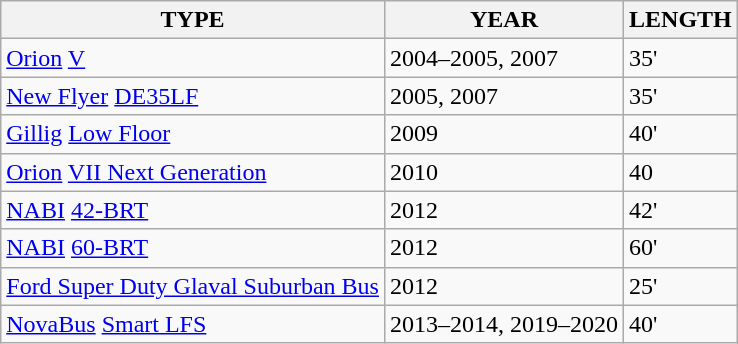<table class="wikitable">
<tr>
<th>TYPE</th>
<th>YEAR</th>
<th>LENGTH</th>
</tr>
<tr>
<td><a href='#'>Orion</a>  <a href='#'>V</a></td>
<td>2004–2005, 2007</td>
<td>35'</td>
</tr>
<tr>
<td><a href='#'>New Flyer</a> <a href='#'>DE35LF</a></td>
<td>2005, 2007</td>
<td>35'</td>
</tr>
<tr>
<td><a href='#'>Gillig</a> <a href='#'>Low Floor</a></td>
<td>2009</td>
<td>40'</td>
</tr>
<tr>
<td><a href='#'>Orion</a>  <a href='#'>VII Next Generation</a></td>
<td>2010</td>
<td>40</td>
</tr>
<tr>
<td><a href='#'>NABI</a> <a href='#'>42-BRT</a></td>
<td>2012</td>
<td>42'</td>
</tr>
<tr>
<td><a href='#'>NABI</a> <a href='#'>60-BRT</a></td>
<td>2012</td>
<td>60'</td>
</tr>
<tr>
<td><a href='#'>Ford Super Duty Glaval Suburban Bus</a></td>
<td>2012</td>
<td>25'</td>
</tr>
<tr>
<td><a href='#'>NovaBus</a> <a href='#'>Smart LFS</a></td>
<td>2013–2014, 2019–2020</td>
<td>40'</td>
</tr>
</table>
